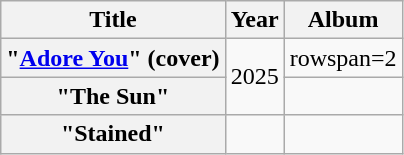<table class="wikitable plainrowheaders">
<tr>
<th scope=col>Title</th>
<th scope=col>Year</th>
<th scope=col>Album</th>
</tr>
<tr>
<th scope=row>"<a href='#'>Adore You</a>" (cover)</th>
<td rowspan=2>2025</td>
<td>rowspan=2 </td>
</tr>
<tr>
<th scope="row">"The Sun"</th>
</tr>
<tr>
<th>"Stained"<strong></strong></th>
<td></td>
<td></td>
</tr>
</table>
